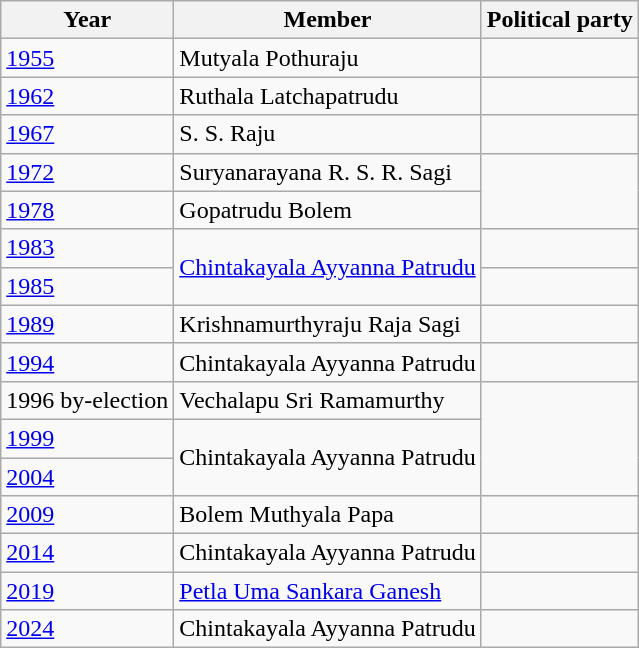<table class="wikitable sortable">
<tr>
<th>Year</th>
<th>Member</th>
<th colspan=2>Political party</th>
</tr>
<tr>
<td><a href='#'>1955</a></td>
<td>Mutyala Pothuraju</td>
<td></td>
</tr>
<tr>
<td><a href='#'>1962</a></td>
<td>Ruthala Latchapatrudu</td>
<td></td>
</tr>
<tr>
<td><a href='#'>1967</a></td>
<td>S. S. Raju</td>
<td></td>
</tr>
<tr>
<td><a href='#'>1972</a></td>
<td>Suryanarayana R. S. R. Sagi</td>
</tr>
<tr>
<td><a href='#'>1978</a></td>
<td>Gopatrudu Bolem</td>
</tr>
<tr>
<td><a href='#'>1983</a></td>
<td rowspan=2><a href='#'>Chintakayala Ayyanna Patrudu</a></td>
<td></td>
</tr>
<tr>
<td><a href='#'>1985</a></td>
</tr>
<tr>
<td><a href='#'>1989</a></td>
<td>Krishnamurthyraju Raja Sagi</td>
<td></td>
</tr>
<tr>
<td><a href='#'>1994</a></td>
<td>Chintakayala Ayyanna Patrudu</td>
<td></td>
</tr>
<tr>
<td>1996 by-election</td>
<td>Vechalapu Sri Ramamurthy</td>
</tr>
<tr>
<td><a href='#'>1999</a></td>
<td rowspan=2>Chintakayala Ayyanna Patrudu</td>
</tr>
<tr>
<td><a href='#'>2004</a></td>
</tr>
<tr>
<td><a href='#'>2009</a></td>
<td>Bolem Muthyala Papa</td>
<td></td>
</tr>
<tr>
<td><a href='#'>2014</a></td>
<td>Chintakayala Ayyanna Patrudu</td>
<td></td>
</tr>
<tr>
<td><a href='#'>2019</a></td>
<td><a href='#'>Petla Uma Sankara Ganesh</a></td>
<td></td>
</tr>
<tr>
<td><a href='#'>2024</a></td>
<td>Chintakayala Ayyanna Patrudu</td>
<td></td>
</tr>
</table>
